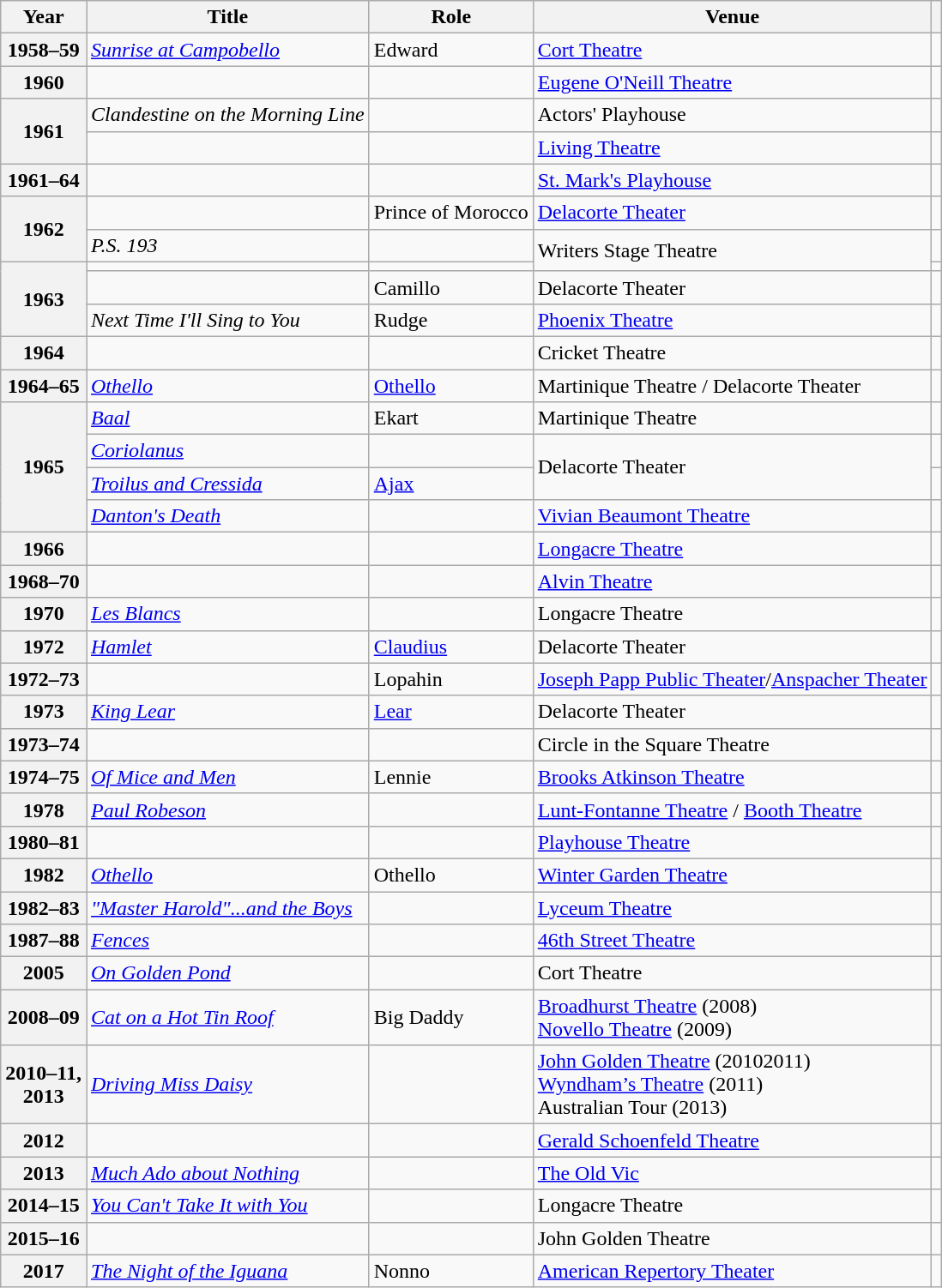<table class="wikitable sortable plainrowheaders">
<tr>
<th scope="col">Year</th>
<th scope="col">Title</th>
<th scope="col">Role</th>
<th scope="col" class="unsortable">Venue</th>
<th scope="col" class="unsortable"></th>
</tr>
<tr>
<th scope="row">1958–59</th>
<td><em><a href='#'>Sunrise at Campobello</a></em></td>
<td>Edward</td>
<td><a href='#'>Cort Theatre</a></td>
<td style="text-align:center;"></td>
</tr>
<tr>
<th scope="row">1960</th>
<td><em></em></td>
<td></td>
<td><a href='#'>Eugene O'Neill Theatre</a></td>
<td style="text-align:center;"></td>
</tr>
<tr>
<th scope="row" rowspan="2">1961</th>
<td><em>Clandestine on the Morning Line</em></td>
<td></td>
<td>Actors' Playhouse</td>
<td style="text-align:center;"></td>
</tr>
<tr>
<td><em></em></td>
<td></td>
<td><a href='#'>Living Theatre</a></td>
<td style="text-align:center;"></td>
</tr>
<tr>
<th scope="row">1961–64</th>
<td><em></em></td>
<td></td>
<td><a href='#'>St. Mark's Playhouse</a></td>
<td style="text-align:center;"></td>
</tr>
<tr>
<th scope="row" rowspan="2">1962</th>
<td><em></em></td>
<td>Prince of Morocco</td>
<td><a href='#'>Delacorte Theater</a></td>
<td style="text-align:center;"></td>
</tr>
<tr>
<td><em>P.S. 193</em></td>
<td></td>
<td rowspan="2">Writers Stage Theatre</td>
<td style="text-align:center;"></td>
</tr>
<tr>
<th scope="row" rowspan="3">1963</th>
<td><em></em></td>
<td></td>
<td style="text-align:center;"></td>
</tr>
<tr>
<td><em></em></td>
<td>Camillo</td>
<td>Delacorte Theater</td>
<td style="text-align:center;"></td>
</tr>
<tr>
<td><em>Next Time I'll Sing to You</em></td>
<td>Rudge</td>
<td><a href='#'>Phoenix Theatre</a></td>
<td style="text-align:center;"></td>
</tr>
<tr>
<th scope="row">1964</th>
<td><em></em></td>
<td></td>
<td>Cricket Theatre</td>
<td style="text-align:center;"></td>
</tr>
<tr>
<th scope="row">1964–65</th>
<td><em><a href='#'>Othello</a></em></td>
<td><a href='#'>Othello</a></td>
<td>Martinique Theatre / Delacorte Theater</td>
<td style="text-align:center;"></td>
</tr>
<tr>
<th scope="row" rowspan="4">1965</th>
<td><em><a href='#'>Baal</a></em></td>
<td>Ekart</td>
<td>Martinique Theatre</td>
<td style="text-align:center;"></td>
</tr>
<tr>
<td><em><a href='#'>Coriolanus</a></em></td>
<td></td>
<td rowspan="2">Delacorte Theater</td>
<td style="text-align:center;"></td>
</tr>
<tr>
<td><em><a href='#'>Troilus and Cressida</a></em></td>
<td><a href='#'>Ajax</a></td>
<td style="text-align:center;"></td>
</tr>
<tr>
<td><em><a href='#'>Danton's Death</a></em></td>
<td></td>
<td><a href='#'>Vivian Beaumont Theatre</a></td>
<td style="text-align:center;"></td>
</tr>
<tr>
<th scope="row">1966</th>
<td><em></em></td>
<td></td>
<td><a href='#'>Longacre Theatre</a></td>
<td style="text-align:center;"></td>
</tr>
<tr>
<th scope="row">1968–70</th>
<td><em></em></td>
<td></td>
<td><a href='#'>Alvin Theatre</a></td>
<td style="text-align:center;"></td>
</tr>
<tr>
<th scope="row">1970</th>
<td><em><a href='#'>Les Blancs</a></em></td>
<td></td>
<td>Longacre Theatre</td>
<td style="text-align:center;"></td>
</tr>
<tr>
<th scope="row">1972</th>
<td><em><a href='#'>Hamlet</a></em></td>
<td><a href='#'>Claudius</a></td>
<td>Delacorte Theater</td>
<td style="text-align:center;"></td>
</tr>
<tr>
<th scope="row">1972–73</th>
<td><em></em></td>
<td>Lopahin</td>
<td><a href='#'>Joseph Papp Public Theater</a>/<a href='#'>Anspacher Theater</a></td>
<td style="text-align:center;"></td>
</tr>
<tr>
<th scope="row">1973</th>
<td><em><a href='#'>King Lear</a></em></td>
<td><a href='#'>Lear</a></td>
<td>Delacorte Theater</td>
<td style="text-align:center;"></td>
</tr>
<tr>
<th scope="row">1973–74</th>
<td><em></em></td>
<td></td>
<td>Circle in the Square Theatre</td>
<td style="text-align:center;"></td>
</tr>
<tr>
<th scope="row">1974–75</th>
<td><em><a href='#'>Of Mice and Men</a></em></td>
<td>Lennie</td>
<td><a href='#'>Brooks Atkinson Theatre</a></td>
<td style="text-align:center;"></td>
</tr>
<tr>
<th scope="row">1978</th>
<td><em><a href='#'>Paul Robeson</a></em></td>
<td></td>
<td><a href='#'>Lunt-Fontanne Theatre</a> / <a href='#'>Booth Theatre</a></td>
<td style="text-align:center;"></td>
</tr>
<tr>
<th scope="row">1980–81</th>
<td><em></em></td>
<td></td>
<td><a href='#'>Playhouse Theatre</a></td>
<td style="text-align:center;"></td>
</tr>
<tr>
<th scope="row">1982</th>
<td><em><a href='#'>Othello</a></em></td>
<td>Othello</td>
<td><a href='#'>Winter Garden Theatre</a></td>
<td style="text-align:center;"></td>
</tr>
<tr>
<th scope="row">1982–83</th>
<td><em><a href='#'>"Master Harold"...and the Boys</a></em></td>
<td></td>
<td><a href='#'>Lyceum Theatre</a></td>
<td style="text-align:center;"></td>
</tr>
<tr>
<th scope="row">1987–88</th>
<td><em><a href='#'>Fences</a></em></td>
<td></td>
<td><a href='#'>46th Street Theatre</a></td>
<td style="text-align:center;"></td>
</tr>
<tr>
<th scope="row">2005</th>
<td><em><a href='#'>On Golden Pond</a></em></td>
<td></td>
<td>Cort Theatre</td>
<td style="text-align:center;"></td>
</tr>
<tr>
<th scope="row">2008–09</th>
<td><em><a href='#'>Cat on a Hot Tin Roof</a></em></td>
<td>Big Daddy</td>
<td><a href='#'>Broadhurst Theatre</a> (2008)<br><a href='#'>Novello Theatre</a> (2009)</td>
<td style="text-align:center;"></td>
</tr>
<tr>
<th scope="row">2010–11,<br>2013</th>
<td><em><a href='#'>Driving Miss Daisy</a></em></td>
<td></td>
<td><a href='#'>John Golden Theatre</a> (20102011)<br><a href='#'>Wyndham’s Theatre</a> (2011)<br>Australian Tour (2013)</td>
<td style="text-align:center;"></td>
</tr>
<tr>
<th scope="row">2012</th>
<td><em></em></td>
<td></td>
<td><a href='#'>Gerald Schoenfeld Theatre</a></td>
<td style="text-align:center;"></td>
</tr>
<tr>
<th scope="row">2013</th>
<td><em><a href='#'>Much Ado about Nothing</a></em></td>
<td></td>
<td><a href='#'>The Old Vic</a></td>
<td style="text-align:center;"></td>
</tr>
<tr>
<th scope="row">2014–15</th>
<td><em><a href='#'>You Can't Take It with You</a></em></td>
<td></td>
<td>Longacre Theatre</td>
<td style="text-align:center;"></td>
</tr>
<tr>
<th scope="row">2015–16</th>
<td></td>
<td></td>
<td>John Golden Theatre</td>
<td style="text-align:center;"></td>
</tr>
<tr>
<th scope="row">2017</th>
<td><em><a href='#'>The Night of the Iguana</a></em></td>
<td>Nonno</td>
<td><a href='#'>American Repertory Theater</a></td>
<td style="text-align:center;"></td>
</tr>
</table>
